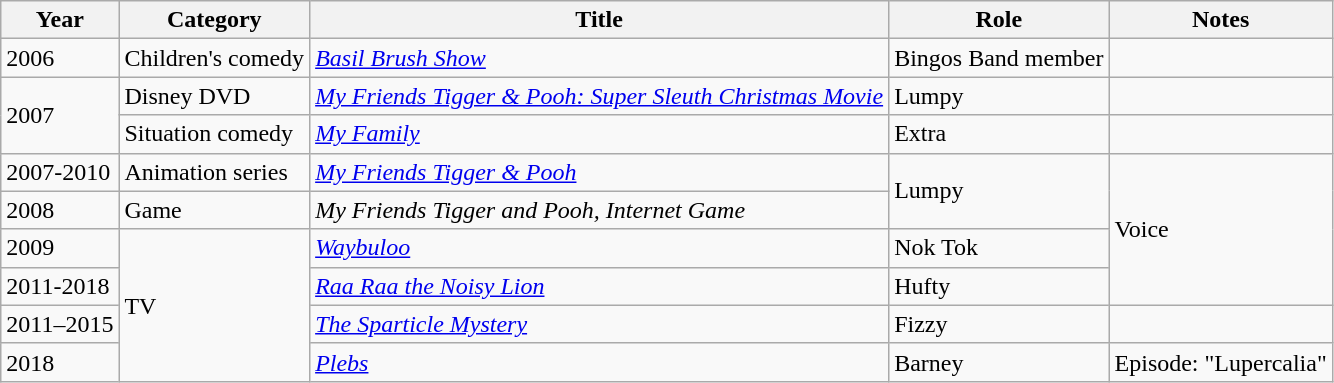<table class="wikitable sortable">
<tr>
<th>Year</th>
<th>Category</th>
<th>Title</th>
<th>Role</th>
<th>Notes</th>
</tr>
<tr>
<td>2006</td>
<td>Children's comedy</td>
<td><em><a href='#'>Basil Brush Show</a></em></td>
<td>Bingos Band member</td>
<td></td>
</tr>
<tr>
<td rowspan="2">2007</td>
<td>Disney DVD</td>
<td><em><a href='#'>My Friends Tigger & Pooh: Super Sleuth Christmas Movie</a></em></td>
<td rowspan="1">Lumpy</td>
<td></td>
</tr>
<tr>
<td>Situation comedy</td>
<td><em><a href='#'>My Family</a></em></td>
<td>Extra</td>
<td></td>
</tr>
<tr>
<td rowspan="1">2007-2010</td>
<td>Animation series</td>
<td><em><a href='#'>My Friends Tigger & Pooh</a></em></td>
<td rowspan="2">Lumpy</td>
<td rowspan="4">Voice</td>
</tr>
<tr>
<td rowspan="1">2008</td>
<td>Game</td>
<td><em>My Friends Tigger and Pooh, Internet Game</em></td>
</tr>
<tr>
<td>2009</td>
<td rowspan="4">TV</td>
<td><em><a href='#'>Waybuloo</a></em></td>
<td>Nok Tok</td>
</tr>
<tr>
<td>2011-2018</td>
<td><em><a href='#'>Raa Raa the Noisy Lion</a></em></td>
<td>Hufty</td>
</tr>
<tr>
<td>2011–2015</td>
<td><em><a href='#'>The Sparticle Mystery</a></em></td>
<td>Fizzy</td>
<td></td>
</tr>
<tr>
<td>2018</td>
<td><em><a href='#'>Plebs</a></em></td>
<td>Barney</td>
<td>Episode: "Lupercalia"</td>
</tr>
</table>
